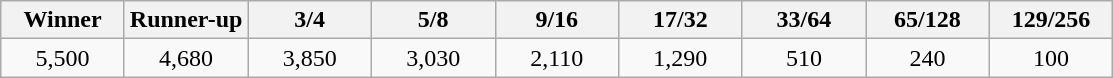<table class="wikitable">
<tr>
<th width=75>Winner</th>
<th width=75>Runner-up</th>
<th width=75>3/4</th>
<th width=75>5/8</th>
<th width=75>9/16</th>
<th width=75>17/32</th>
<th width=75>33/64</th>
<th width=75>65/128</th>
<th width=75>129/256</th>
</tr>
<tr>
<td align=center>5,500</td>
<td align=center>4,680</td>
<td align=center>3,850</td>
<td align=center>3,030</td>
<td align=center>2,110</td>
<td align=center>1,290</td>
<td align=center>510</td>
<td align=center>240</td>
<td align=center>100</td>
</tr>
</table>
